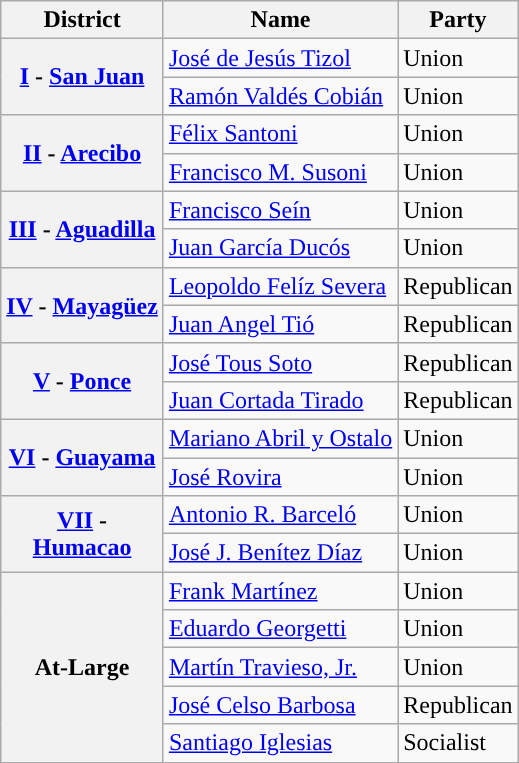<table class="wikitable sortable">
<tr>
<th width=10>District</th>
<th>Name</th>
<th>Party</th>
</tr>
<tr>
<th rowspan=2><a href='#'>I</a> - <a href='#'>San Juan</a></th>
<td><a href='#'>José de Jesús Tizol</a></td>
<td>Union</td>
</tr>
<tr>
<td><a href='#'>Ramón Valdés Cobián</a></td>
<td>Union</td>
</tr>
<tr>
<th rowspan=2><a href='#'>II</a> - <a href='#'>Arecibo</a></th>
<td><a href='#'>Félix Santoni</a></td>
<td>Union</td>
</tr>
<tr>
<td><a href='#'>Francisco M. Susoni</a></td>
<td>Union</td>
</tr>
<tr>
<th rowspan=2><a href='#'>III</a> - <a href='#'>Aguadilla</a></th>
<td><a href='#'>Francisco Seín</a></td>
<td>Union</td>
</tr>
<tr>
<td><a href='#'>Juan García Ducós</a></td>
<td>Union</td>
</tr>
<tr>
<th nowrap rowspan=2><a href='#'>IV</a> - <a href='#'>Mayagüez</a></th>
<td><a href='#'>Leopoldo Felíz Severa</a></td>
<td>Republican</td>
</tr>
<tr>
<td><a href='#'>Juan Angel Tió</a></td>
<td>Republican</td>
</tr>
<tr>
<th rowspan=2><a href='#'>V</a> - <a href='#'>Ponce</a></th>
<td><a href='#'>José Tous Soto</a></td>
<td>Republican</td>
</tr>
<tr>
<td><a href='#'>Juan Cortada Tirado</a></td>
<td>Republican</td>
</tr>
<tr>
<th rowspan=2><a href='#'>VI</a> - <a href='#'>Guayama</a></th>
<td><a href='#'>Mariano Abril y Ostalo</a></td>
<td>Union</td>
</tr>
<tr>
<td><a href='#'>José Rovira</a></td>
<td>Union</td>
</tr>
<tr>
<th rowspan=2><a href='#'>VII</a> - <a href='#'>Humacao</a></th>
<td><a href='#'>Antonio R. Barceló</a></td>
<td>Union</td>
</tr>
<tr>
<td><a href='#'>José J. Benítez Díaz</a></td>
<td>Union</td>
</tr>
<tr>
<th rowspan= 5>At-Large</th>
<td><a href='#'>Frank Martínez</a></td>
<td>Union</td>
</tr>
<tr>
<td><a href='#'>Eduardo Georgetti</a></td>
<td>Union</td>
</tr>
<tr>
<td><a href='#'>Martín Travieso, Jr.</a></td>
<td>Union</td>
</tr>
<tr>
<td><a href='#'>José Celso Barbosa</a></td>
<td>Republican</td>
</tr>
<tr>
<td><a href='#'>Santiago Iglesias</a></td>
<td style="background-color:">Socialist</td>
</tr>
</table>
